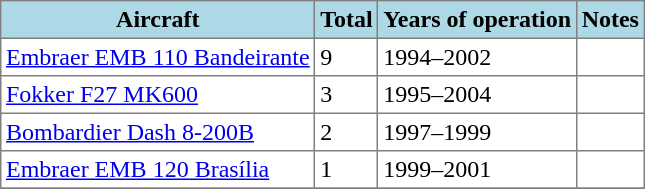<table class="toccolours sortable" border="1" cellpadding="3" style="border-collapse:collapse">
<tr bgcolor=lightblue>
<th>Aircraft</th>
<th>Total</th>
<th>Years of operation</th>
<th>Notes</th>
</tr>
<tr>
<td><a href='#'>Embraer EMB 110 Bandeirante</a></td>
<td>9</td>
<td>1994–2002</td>
<td></td>
</tr>
<tr>
<td><a href='#'>Fokker F27 MK600</a></td>
<td>3</td>
<td>1995–2004</td>
<td></td>
</tr>
<tr>
<td><a href='#'>Bombardier Dash 8-200B</a></td>
<td>2</td>
<td>1997–1999</td>
<td></td>
</tr>
<tr>
<td><a href='#'>Embraer EMB 120 Brasília</a></td>
<td>1</td>
<td>1999–2001</td>
<td></td>
</tr>
<tr>
</tr>
</table>
